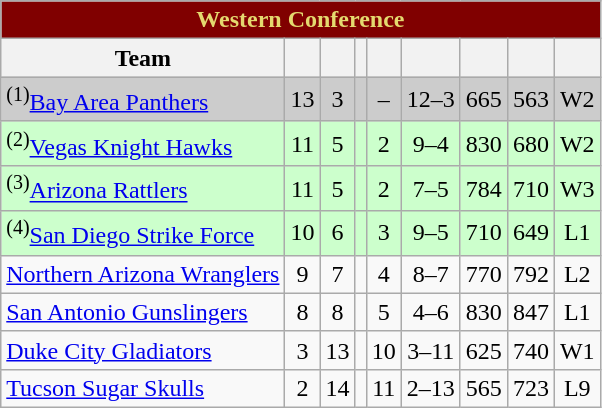<table class="wikitable" style="text-align:center;">
<tr>
<th colspan="9" style="background-color: #800000; text-align: center; vertical-align: middle; color: #E4D96F">Western Conference</th>
</tr>
<tr>
<th align="center">Team</th>
<th align="center"></th>
<th align="center"></th>
<th align="center"></th>
<th align="center"></th>
<th align="center"></th>
<th align="center"></th>
<th align="center"></th>
<th align="center"></th>
</tr>
<tr style="background-color:#cccccc">
<td style="text-align:left;"><sup>(1)</sup><a href='#'>Bay Area Panthers</a></td>
<td>13</td>
<td>3</td>
<td></td>
<td>–</td>
<td>12–3</td>
<td>665</td>
<td>563</td>
<td>W2</td>
</tr>
<tr style="background-color:#ccffcc">
<td style="text-align:left;"><sup>(2)</sup><a href='#'>Vegas Knight Hawks</a></td>
<td>11</td>
<td>5</td>
<td></td>
<td>2</td>
<td>9–4</td>
<td>830</td>
<td>680</td>
<td>W2</td>
</tr>
<tr style="background-color:#ccffcc">
<td style="text-align:left;"><sup>(3)</sup><a href='#'>Arizona Rattlers</a></td>
<td>11</td>
<td>5</td>
<td></td>
<td>2</td>
<td>7–5</td>
<td>784</td>
<td>710</td>
<td>W3</td>
</tr>
<tr style="background-color:#ccffcc">
<td style="text-align:left;"><sup>(4)</sup><a href='#'>San Diego Strike Force</a></td>
<td>10</td>
<td>6</td>
<td></td>
<td>3</td>
<td>9–5</td>
<td>710</td>
<td>649</td>
<td>L1</td>
</tr>
<tr>
<td style="text-align:left;"><a href='#'>Northern Arizona Wranglers</a></td>
<td>9</td>
<td>7</td>
<td></td>
<td>4</td>
<td>8–7</td>
<td>770</td>
<td>792</td>
<td>L2</td>
</tr>
<tr>
<td style="text-align:left;"><a href='#'>San Antonio Gunslingers</a></td>
<td>8</td>
<td>8</td>
<td></td>
<td>5</td>
<td>4–6</td>
<td>830</td>
<td>847</td>
<td>L1</td>
</tr>
<tr>
<td style="text-align:left;"><a href='#'>Duke City Gladiators</a></td>
<td>3</td>
<td>13</td>
<td></td>
<td>10</td>
<td>3–11</td>
<td>625</td>
<td>740</td>
<td>W1</td>
</tr>
<tr>
<td style="text-align:left;"><a href='#'>Tucson Sugar Skulls</a></td>
<td>2</td>
<td>14</td>
<td></td>
<td>11</td>
<td>2–13</td>
<td>565</td>
<td>723</td>
<td>L9</td>
</tr>
</table>
